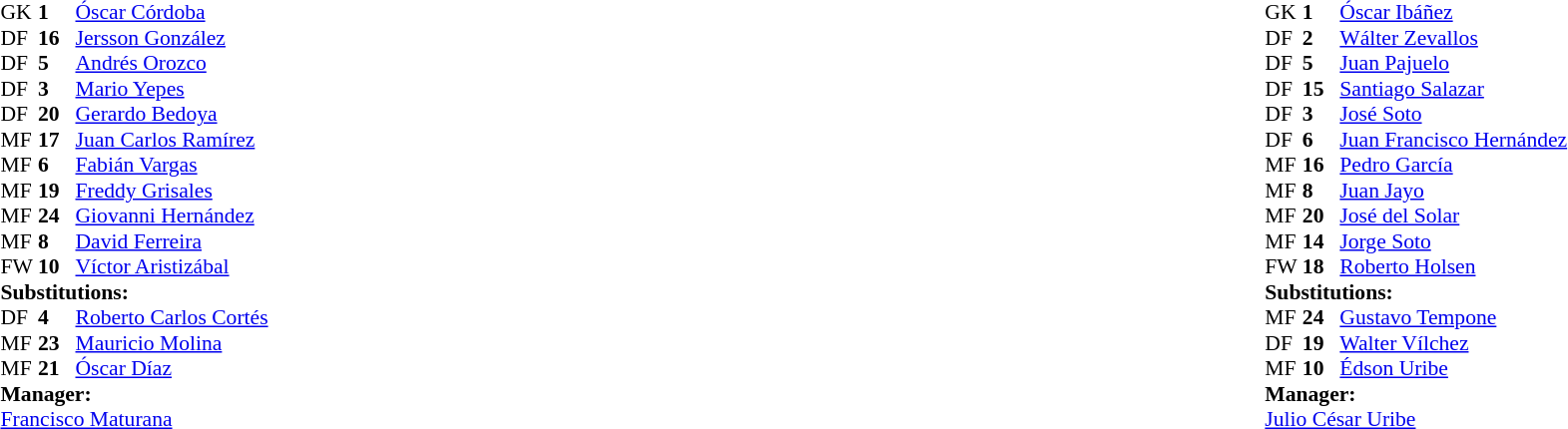<table width="100%">
<tr>
<td valign="top" width="50%"><br><table style="font-size: 90%" cellspacing="0" cellpadding="0">
<tr>
<th width=25></th>
<th width=25></th>
</tr>
<tr>
<td>GK</td>
<td><strong>1</strong></td>
<td><a href='#'>Óscar Córdoba</a></td>
</tr>
<tr>
<td>DF</td>
<td><strong>16</strong></td>
<td><a href='#'>Jersson González</a></td>
</tr>
<tr>
<td>DF</td>
<td><strong>5</strong></td>
<td><a href='#'>Andrés Orozco</a></td>
</tr>
<tr>
<td>DF</td>
<td><strong>3</strong></td>
<td><a href='#'>Mario Yepes</a></td>
<td></td>
</tr>
<tr>
<td>DF</td>
<td><strong>20</strong></td>
<td><a href='#'>Gerardo Bedoya</a></td>
<td></td>
<td></td>
</tr>
<tr>
<td>MF</td>
<td><strong>17</strong></td>
<td><a href='#'>Juan Carlos Ramírez</a></td>
<td></td>
<td></td>
</tr>
<tr>
<td>MF</td>
<td><strong>6</strong></td>
<td><a href='#'>Fabián Vargas</a></td>
</tr>
<tr>
<td>MF</td>
<td><strong>19</strong></td>
<td><a href='#'>Freddy Grisales</a></td>
</tr>
<tr>
<td>MF</td>
<td><strong>24</strong></td>
<td><a href='#'>Giovanni Hernández</a></td>
<td></td>
<td></td>
</tr>
<tr>
<td>MF</td>
<td><strong>8</strong></td>
<td><a href='#'>David Ferreira</a></td>
</tr>
<tr>
<td>FW</td>
<td><strong>10</strong></td>
<td><a href='#'>Víctor Aristizábal</a></td>
</tr>
<tr>
<td colspan=3><strong>Substitutions:</strong></td>
</tr>
<tr>
<td>DF</td>
<td><strong>4</strong></td>
<td><a href='#'>Roberto Carlos Cortés</a></td>
<td></td>
<td></td>
</tr>
<tr>
<td>MF</td>
<td><strong>23</strong></td>
<td><a href='#'>Mauricio Molina</a></td>
<td></td>
<td></td>
</tr>
<tr>
<td>MF</td>
<td><strong>21</strong></td>
<td><a href='#'>Óscar Díaz</a></td>
<td></td>
<td></td>
</tr>
<tr>
<td colspan=3><strong>Manager:</strong></td>
</tr>
<tr>
<td colspan="4"><a href='#'>Francisco Maturana</a></td>
</tr>
</table>
</td>
<td valign="top"></td>
<td valign="top" width="50%"><br><table style="font-size: 90%" cellspacing="0" cellpadding="0" align="center">
<tr>
<th width=25></th>
<th width=25></th>
</tr>
<tr>
<td>GK</td>
<td><strong>1</strong></td>
<td><a href='#'>Óscar Ibáñez</a></td>
<td></td>
</tr>
<tr>
<td>DF</td>
<td><strong>2</strong></td>
<td><a href='#'>Wálter Zevallos</a></td>
</tr>
<tr>
<td>DF</td>
<td><strong>5</strong></td>
<td><a href='#'>Juan Pajuelo</a></td>
</tr>
<tr>
<td>DF</td>
<td><strong>15</strong></td>
<td><a href='#'>Santiago Salazar</a></td>
</tr>
<tr>
<td>DF</td>
<td><strong>3</strong></td>
<td><a href='#'>José Soto</a></td>
</tr>
<tr>
<td>DF</td>
<td><strong>6</strong></td>
<td><a href='#'>Juan Francisco Hernández</a></td>
<td></td>
<td></td>
</tr>
<tr>
<td>MF</td>
<td><strong>16</strong></td>
<td><a href='#'>Pedro García</a></td>
</tr>
<tr>
<td>MF</td>
<td><strong>8</strong></td>
<td><a href='#'>Juan Jayo</a></td>
<td></td>
</tr>
<tr>
<td>MF</td>
<td><strong>20</strong></td>
<td><a href='#'>José del Solar</a></td>
<td></td>
<td></td>
</tr>
<tr>
<td>MF</td>
<td><strong>14</strong></td>
<td><a href='#'>Jorge Soto</a></td>
<td></td>
<td></td>
</tr>
<tr>
<td>FW</td>
<td><strong>18</strong></td>
<td><a href='#'>Roberto Holsen</a></td>
</tr>
<tr>
<td colspan=3><strong>Substitutions:</strong></td>
</tr>
<tr>
<td>MF</td>
<td><strong>24</strong></td>
<td><a href='#'>Gustavo Tempone</a></td>
<td></td>
<td></td>
</tr>
<tr>
<td>DF</td>
<td><strong>19</strong></td>
<td><a href='#'>Walter Vílchez</a></td>
<td></td>
<td></td>
</tr>
<tr>
<td>MF</td>
<td><strong>10</strong></td>
<td><a href='#'>Édson Uribe</a></td>
<td></td>
<td></td>
</tr>
<tr>
<td colspan=3><strong>Manager:</strong></td>
</tr>
<tr>
<td colspan=3><a href='#'>Julio César Uribe</a></td>
</tr>
</table>
</td>
</tr>
</table>
